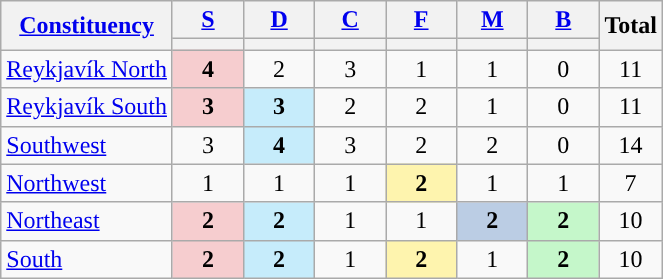<table class="wikitable sortable" style="text-align:center;">
<tr>
<th rowspan=2><a href='#'>Constituency</a></th>
<th style="width:40px;"><a href='#'>S</a></th>
<th style="width:40px;"><a href='#'>D</a></th>
<th style="width:40px;"><a href='#'>C</a></th>
<th style="width:40px;"><a href='#'>F</a></th>
<th style="width:40px;"><a href='#'>M</a></th>
<th style="width:40px;"><a href='#'>B</a></th>
<th rowspan="2">Total</th>
</tr>
<tr>
<th style="background:"></th>
<th style="background:"></th>
<th style="background:"></th>
<th style="background:"></th>
<th style="background:"></th>
<th style="background:"></th>
</tr>
<tr>
<td align=left><a href='#'>Reykjavík North</a></td>
<th style="background:#F6CDCF;">4</th>
<td>2</td>
<td>3</td>
<td>1</td>
<td>1</td>
<td>0</td>
<td>11</td>
</tr>
<tr>
<td align=left><a href='#'>Reykjavík South</a></td>
<th style="background:#F6CDCF;">3</th>
<th style="background:#C6ECFB;">3</th>
<td>2</td>
<td>2</td>
<td>1</td>
<td>0</td>
<td>11</td>
</tr>
<tr>
<td align=left><a href='#'>Southwest</a></td>
<td>3</td>
<th style="background:#C6ECFB;">4</th>
<td>3</td>
<td>2</td>
<td>2</td>
<td>0</td>
<td>14</td>
</tr>
<tr>
<td align=left><a href='#'>Northwest</a></td>
<td>1</td>
<td>1</td>
<td>1</td>
<th style="background:#FEF4AE;">2</th>
<td>1</td>
<td>1</td>
<td>7</td>
</tr>
<tr>
<td align=left><a href='#'>Northeast</a></td>
<th style="background:#F6CDCF;">2</th>
<th style="background:#C6ECFB;">2</th>
<td>1</td>
<td>1</td>
<th style="background:#BBCDE4;">2</th>
<th style="background:#C5F7CA;">2</th>
<td>10</td>
</tr>
<tr>
<td align=left><a href='#'>South</a></td>
<th style="background:#F6CDCF;">2</th>
<th style="background:#C6ECFB;">2</th>
<td>1</td>
<th style="background:#FEF4AE;">2</th>
<td>1</td>
<th style="background:#C5F7CA;">2</th>
<td>10</td>
</tr>
</table>
